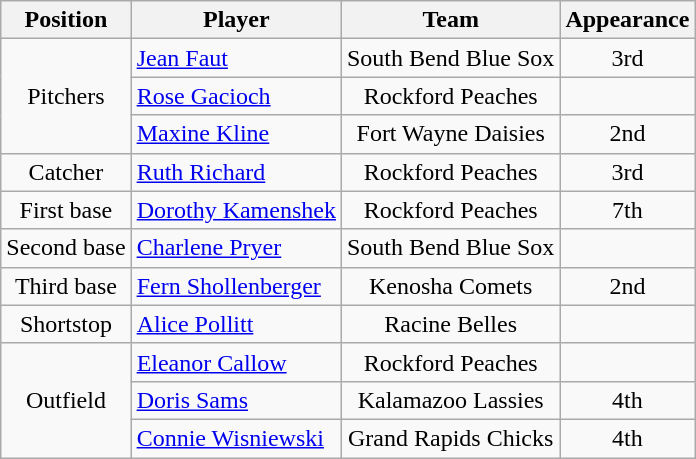<table class="wikitable">
<tr>
<th>Position</th>
<th align=left>Player</th>
<th>Team</th>
<th>Appearance</th>
</tr>
<tr align=center>
<td rowspan=3>Pitchers</td>
<td align=left><a href='#'>Jean Faut</a></td>
<td>South Bend Blue Sox</td>
<td>3rd</td>
</tr>
<tr align=center>
<td align=left><a href='#'>Rose Gacioch</a></td>
<td>Rockford Peaches</td>
<td></td>
</tr>
<tr align=center>
<td align=left><a href='#'>Maxine Kline</a></td>
<td>Fort Wayne Daisies</td>
<td>2nd</td>
</tr>
<tr align=center>
<td>Catcher</td>
<td align=left><a href='#'>Ruth Richard</a></td>
<td>Rockford Peaches</td>
<td>3rd</td>
</tr>
<tr align=center>
<td>First base</td>
<td align=left><a href='#'>Dorothy Kamenshek</a></td>
<td>Rockford Peaches</td>
<td>7th</td>
</tr>
<tr align=center>
<td>Second base</td>
<td align=left><a href='#'>Charlene Pryer</a></td>
<td>South Bend Blue Sox</td>
<td></td>
</tr>
<tr align=center>
<td>Third base</td>
<td align=left><a href='#'>Fern Shollenberger</a></td>
<td>Kenosha Comets</td>
<td>2nd</td>
</tr>
<tr align=center>
<td>Shortstop</td>
<td align=left><a href='#'>Alice Pollitt</a></td>
<td>Racine Belles</td>
<td></td>
</tr>
<tr align=center>
<td rowspan=3>Outfield</td>
<td align=left><a href='#'>Eleanor Callow</a></td>
<td>Rockford Peaches</td>
<td></td>
</tr>
<tr align=center>
<td align=left><a href='#'>Doris Sams</a></td>
<td>Kalamazoo Lassies</td>
<td>4th</td>
</tr>
<tr align=center>
<td align=left><a href='#'>Connie Wisniewski</a></td>
<td>Grand Rapids Chicks</td>
<td>4th</td>
</tr>
</table>
